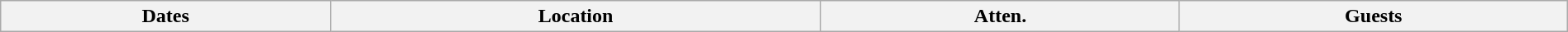<table class="wikitable" width="100%">
<tr>
<th>Dates</th>
<th>Location</th>
<th>Atten.</th>
<th>Guests<br>






</th>
</tr>
</table>
